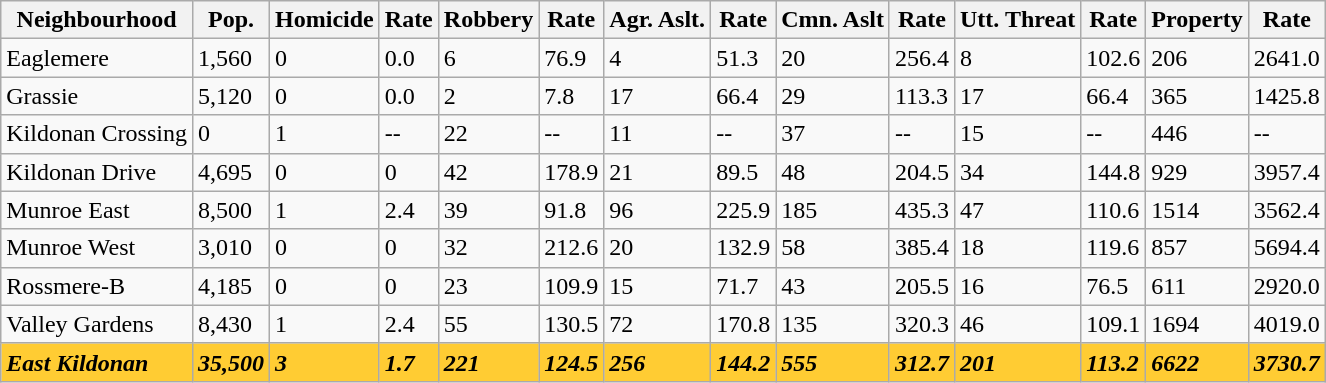<table class="wikitable sortable">
<tr>
<th>Neighbourhood</th>
<th>Pop. </th>
<th>Homicide</th>
<th>Rate </th>
<th>Robbery</th>
<th>Rate</th>
<th>Agr. Aslt. </th>
<th>Rate</th>
<th>Cmn. Aslt </th>
<th>Rate</th>
<th>Utt. Threat </th>
<th>Rate</th>
<th>Property</th>
<th>Rate</th>
</tr>
<tr>
<td>Eaglemere</td>
<td>1,560</td>
<td>0</td>
<td>0.0</td>
<td>6</td>
<td>76.9</td>
<td>4</td>
<td>51.3</td>
<td>20</td>
<td>256.4</td>
<td>8</td>
<td>102.6</td>
<td>206</td>
<td>2641.0</td>
</tr>
<tr>
<td>Grassie</td>
<td>5,120</td>
<td>0</td>
<td>0.0</td>
<td>2</td>
<td>7.8</td>
<td>17</td>
<td>66.4</td>
<td>29</td>
<td>113.3</td>
<td>17</td>
<td>66.4</td>
<td>365</td>
<td>1425.8</td>
</tr>
<tr>
<td>Kildonan Crossing</td>
<td>0</td>
<td>1</td>
<td>--</td>
<td>22</td>
<td>--</td>
<td>11</td>
<td>--</td>
<td>37</td>
<td>--</td>
<td>15</td>
<td>--</td>
<td>446</td>
<td>--</td>
</tr>
<tr>
<td>Kildonan Drive</td>
<td>4,695</td>
<td>0</td>
<td>0</td>
<td>42</td>
<td>178.9</td>
<td>21</td>
<td>89.5</td>
<td>48</td>
<td>204.5</td>
<td>34</td>
<td>144.8</td>
<td>929</td>
<td>3957.4</td>
</tr>
<tr>
<td>Munroe East</td>
<td>8,500</td>
<td>1</td>
<td>2.4</td>
<td>39</td>
<td>91.8</td>
<td>96</td>
<td>225.9</td>
<td>185</td>
<td>435.3</td>
<td>47</td>
<td>110.6</td>
<td>1514</td>
<td>3562.4</td>
</tr>
<tr>
<td>Munroe West</td>
<td>3,010</td>
<td>0</td>
<td>0</td>
<td>32</td>
<td>212.6</td>
<td>20</td>
<td>132.9</td>
<td>58</td>
<td>385.4</td>
<td>18</td>
<td>119.6</td>
<td>857</td>
<td>5694.4</td>
</tr>
<tr>
<td>Rossmere-B</td>
<td>4,185</td>
<td>0</td>
<td>0</td>
<td>23</td>
<td>109.9</td>
<td>15</td>
<td>71.7</td>
<td>43</td>
<td>205.5</td>
<td>16</td>
<td>76.5</td>
<td>611</td>
<td>2920.0</td>
</tr>
<tr>
<td>Valley Gardens</td>
<td>8,430</td>
<td>1</td>
<td>2.4</td>
<td>55</td>
<td>130.5</td>
<td>72</td>
<td>170.8</td>
<td>135</td>
<td>320.3</td>
<td>46</td>
<td>109.1</td>
<td>1694</td>
<td>4019.0</td>
</tr>
<tr>
<td style="background: #fc3;"><strong><em>East Kildonan</em></strong></td>
<td style="background: #fc3;"><strong><em>35,500</em></strong></td>
<td style="background: #fc3;"><strong><em>3</em></strong></td>
<td style="background: #fc3;"><strong><em>1.7</em></strong></td>
<td style="background: #fc3;"><strong><em>221</em></strong></td>
<td style="background: #fc3;"><strong><em>124.5</em></strong></td>
<td style="background: #fc3;"><strong><em>256</em></strong></td>
<td style="background: #fc3;"><strong><em>144.2</em></strong></td>
<td style="background: #fc3;"><strong><em>555</em></strong></td>
<td style="background: #fc3;"><strong><em>312.7</em></strong></td>
<td style="background: #fc3;"><strong><em>201</em></strong></td>
<td style="background: #fc3;"><strong><em>113.2</em></strong></td>
<td style="background: #fc3;"><strong><em>6622</em></strong></td>
<td style="background: #fc3;"><strong><em>3730.7</em></strong></td>
</tr>
</table>
